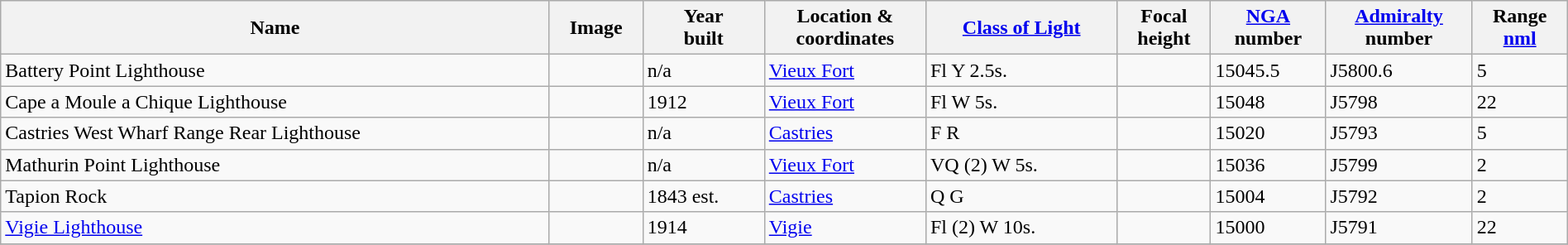<table class="wikitable sortable" style="width:100%">
<tr>
<th>Name</th>
<th>Image</th>
<th>Year<br>built</th>
<th>Location &<br> coordinates</th>
<th><a href='#'>Class of Light</a></th>
<th>Focal<br>height</th>
<th><a href='#'>NGA</a><br>number</th>
<th><a href='#'>Admiralty</a><br>number</th>
<th>Range<br><a href='#'>nml</a></th>
</tr>
<tr>
<td>Battery Point Lighthouse</td>
<td></td>
<td>n/a</td>
<td><a href='#'>Vieux Fort</a><br></td>
<td>Fl Y 2.5s.</td>
<td></td>
<td>15045.5</td>
<td>J5800.6</td>
<td>5</td>
</tr>
<tr>
<td>Cape a Moule a Chique Lighthouse</td>
<td></td>
<td>1912</td>
<td><a href='#'>Vieux Fort</a><br></td>
<td>Fl W 5s.</td>
<td></td>
<td>15048</td>
<td>J5798</td>
<td>22</td>
</tr>
<tr>
<td>Castries West Wharf  Range Rear Lighthouse</td>
<td></td>
<td>n/a</td>
<td><a href='#'>Castries</a><br></td>
<td>F R</td>
<td></td>
<td>15020</td>
<td>J5793</td>
<td>5</td>
</tr>
<tr>
<td>Mathurin Point Lighthouse</td>
<td></td>
<td>n/a</td>
<td><a href='#'>Vieux Fort</a><br></td>
<td>VQ (2) W 5s.</td>
<td></td>
<td>15036</td>
<td>J5799</td>
<td>2</td>
</tr>
<tr>
<td>Tapion Rock</td>
<td></td>
<td>1843 est.</td>
<td><a href='#'>Castries</a><br></td>
<td>Q G</td>
<td></td>
<td>15004</td>
<td>J5792</td>
<td>2</td>
</tr>
<tr>
<td><a href='#'>Vigie Lighthouse</a></td>
<td></td>
<td>1914</td>
<td><a href='#'>Vigie</a><br></td>
<td>Fl (2) W 10s.</td>
<td></td>
<td>15000</td>
<td>J5791</td>
<td>22</td>
</tr>
<tr>
</tr>
</table>
